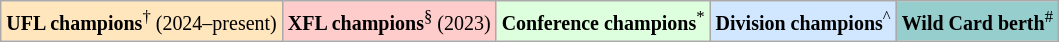<table class="wikitable">
<tr>
<td bgcolor="#ffe6bd"><small><strong>UFL champions</strong><sup>†</sup> (2024–present)</small></td>
<td bgcolor="#ffcccc"><small><strong>XFL champions</strong><sup>§</sup> (2023)</small></td>
<td bgcolor="#ddffdd"><small><strong>Conference champions</strong><sup>*</sup></small></td>
<td bgcolor="#d0e7ff"><small><strong>Division champions</strong><sup>^</sup></small></td>
<td bgcolor="#96cdcd"><small><strong>Wild Card berth</strong><sup>#</sup></small></td>
</tr>
</table>
